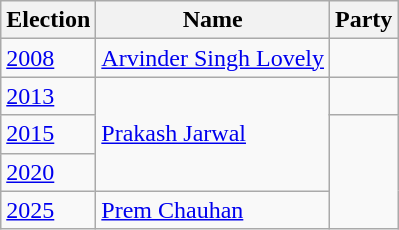<table class="wikitable sortable">
<tr>
<th>Election</th>
<th>Name</th>
<th colspan=2>Party</th>
</tr>
<tr>
<td><a href='#'>2008</a></td>
<td><a href='#'>Arvinder Singh Lovely</a></td>
<td></td>
</tr>
<tr>
<td><a href='#'>2013</a></td>
<td rowspan="3"><a href='#'>Prakash Jarwal</a></td>
<td></td>
</tr>
<tr>
<td><a href='#'>2015</a></td>
</tr>
<tr>
<td><a href='#'>2020</a></td>
</tr>
<tr>
<td><a href='#'>2025</a></td>
<td><a href='#'>Prem Chauhan</a></td>
</tr>
</table>
